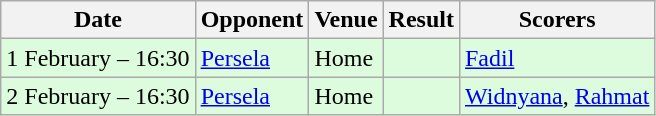<table class="wikitable">
<tr>
<th>Date</th>
<th>Opponent</th>
<th>Venue</th>
<th>Result</th>
<th>Scorers</th>
</tr>
<tr bgcolor = "#DDFCDD">
<td>1 February – 16:30</td>
<td><a href='#'>Persela</a></td>
<td>Home</td>
<td></td>
<td><a href='#'>Fadil</a></td>
</tr>
<tr bgcolor = "#DDFCDD">
<td>2 February – 16:30</td>
<td><a href='#'>Persela</a></td>
<td>Home</td>
<td></td>
<td><a href='#'>Widnyana</a>, <a href='#'>Rahmat</a></td>
</tr>
</table>
